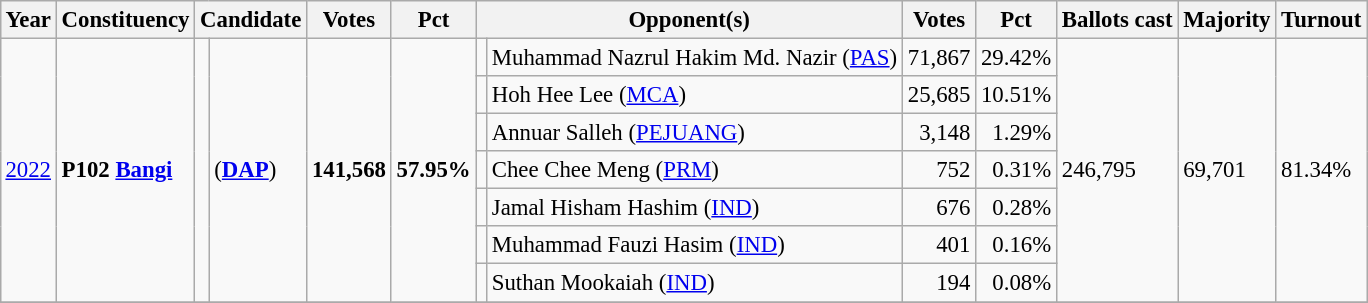<table class="wikitable" style="margin:0.5em ; font-size:95%">
<tr>
<th>Year</th>
<th>Constituency</th>
<th colspan=2>Candidate</th>
<th>Votes</th>
<th>Pct</th>
<th colspan=2>Opponent(s)</th>
<th>Votes</th>
<th>Pct</th>
<th>Ballots cast</th>
<th>Majority</th>
<th>Turnout</th>
</tr>
<tr>
<td rowspan=7><a href='#'>2022</a></td>
<td rowspan=7><strong>P102 <a href='#'>Bangi</a></strong></td>
<td rowspan=7 ></td>
<td rowspan=7> (<a href='#'><strong>DAP</strong></a>)</td>
<td rowspan=7 align=right><strong>141,568</strong></td>
<td rowspan=7 align=right><strong>57.95%</strong></td>
<td bgcolor=></td>
<td>Muhammad Nazrul Hakim Md. Nazir (<a href='#'>PAS</a>)</td>
<td align="right">71,867</td>
<td align="right">29.42%</td>
<td rowspan=7>246,795</td>
<td rowspan=7>69,701</td>
<td rowspan=7>81.34%</td>
</tr>
<tr>
<td></td>
<td>Hoh Hee Lee (<a href='#'>MCA</a>)</td>
<td align="right">25,685</td>
<td align="right">10.51%</td>
</tr>
<tr>
<td bgcolor=></td>
<td>Annuar Salleh (<a href='#'>PEJUANG</a>)</td>
<td align="right">3,148</td>
<td align="right">1.29%</td>
</tr>
<tr>
<td bgcolor=></td>
<td>Chee Chee Meng (<a href='#'>PRM</a>)</td>
<td align="right">752</td>
<td align="right">0.31%</td>
</tr>
<tr>
<td></td>
<td>Jamal Hisham Hashim (<a href='#'>IND</a>)</td>
<td align="right">676</td>
<td align="right">0.28%</td>
</tr>
<tr>
<td></td>
<td>Muhammad Fauzi Hasim (<a href='#'>IND</a>)</td>
<td align="right">401</td>
<td align="right">0.16%</td>
</tr>
<tr>
<td></td>
<td>Suthan Mookaiah (<a href='#'>IND</a>)</td>
<td align="right">194</td>
<td align="right">0.08%</td>
</tr>
<tr>
</tr>
</table>
